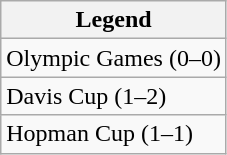<table class=wikitable>
<tr>
<th>Legend</th>
</tr>
<tr bgcolor=>
<td>Olympic Games (0–0)</td>
</tr>
<tr bgcolor=>
<td>Davis Cup (1–2)</td>
</tr>
<tr bgcolor=>
<td>Hopman Cup (1–1)</td>
</tr>
</table>
